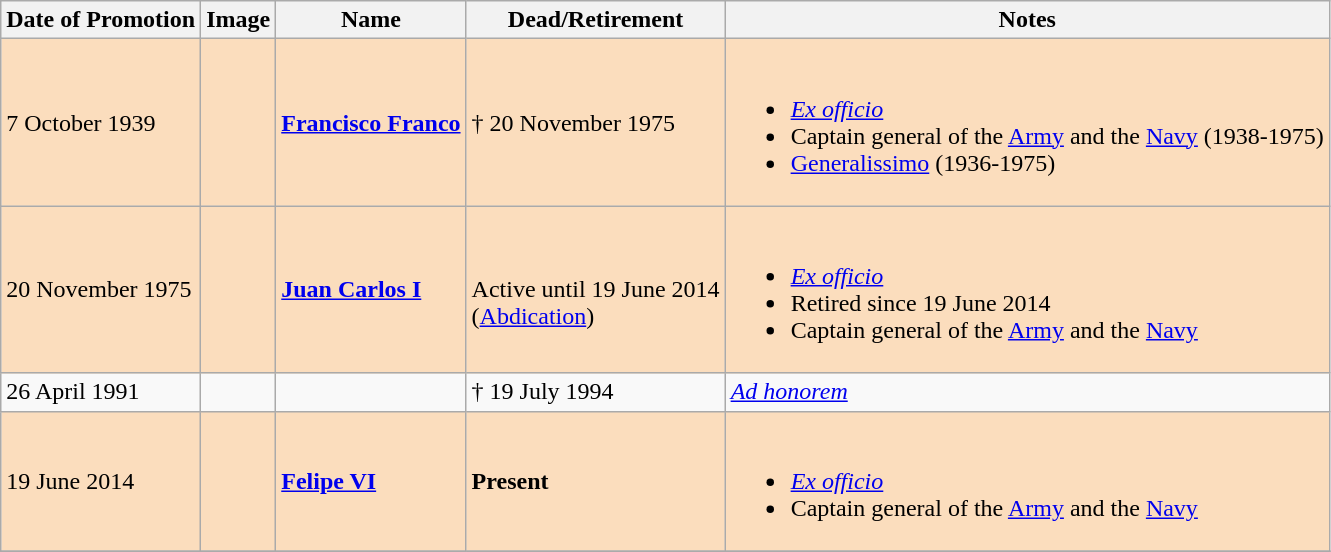<table class="wikitable sortable">
<tr>
<th>Date of Promotion<br></th>
<th class=unsortable>Image<br></th>
<th>Name<br></th>
<th>Dead/Retirement<br></th>
<th class=unsortable>Notes</th>
</tr>
<tr>
<td bgcolor="#FBDDBD">7 October 1939</td>
<td bgcolor="#FBDDBD"></td>
<td bgcolor="#FBDDBD"><strong><a href='#'>Francisco Franco</a></strong></td>
<td bgcolor="#FBDDBD">† 20 November 1975</td>
<td bgcolor="#FBDDBD"><br><ul><li><em><a href='#'>Ex officio</a></em></li><li>Captain general of the <a href='#'>Army</a> and the <a href='#'>Navy</a> (1938-1975)</li><li><a href='#'>Generalissimo</a> (1936-1975)</li></ul></td>
</tr>
<tr>
<td bgcolor="#FBDDBD">20 November 1975</td>
<td bgcolor="#FBDDBD"></td>
<td bgcolor="#FBDDBD"><strong><a href='#'>Juan Carlos I</a></strong></td>
<td bgcolor="#FBDDBD"><br>Active until 19 June 2014<br>(<a href='#'>Abdication</a>)</td>
<td bgcolor="#FBDDBD"><br><ul><li><em><a href='#'>Ex officio</a></em></li><li>Retired since 19 June 2014</li><li>Captain general of the <a href='#'>Army</a> and the <a href='#'>Navy</a></li></ul></td>
</tr>
<tr>
<td>26 April 1991</td>
<td></td>
<td><strong></strong></td>
<td>† 19 July 1994</td>
<td><em><a href='#'>Ad honorem</a></em></td>
</tr>
<tr>
<td bgcolor="#FBDDBD">19 June 2014</td>
<td bgcolor="#FBDDBD"></td>
<td bgcolor="#FBDDBD"><strong><a href='#'>Felipe VI</a></strong></td>
<td bgcolor="#FBDDBD"><strong>Present</strong></td>
<td bgcolor="#FBDDBD"><br><ul><li><em><a href='#'>Ex officio</a></em></li><li>Captain general of the <a href='#'>Army</a> and the <a href='#'>Navy</a></li></ul></td>
</tr>
<tr>
</tr>
</table>
